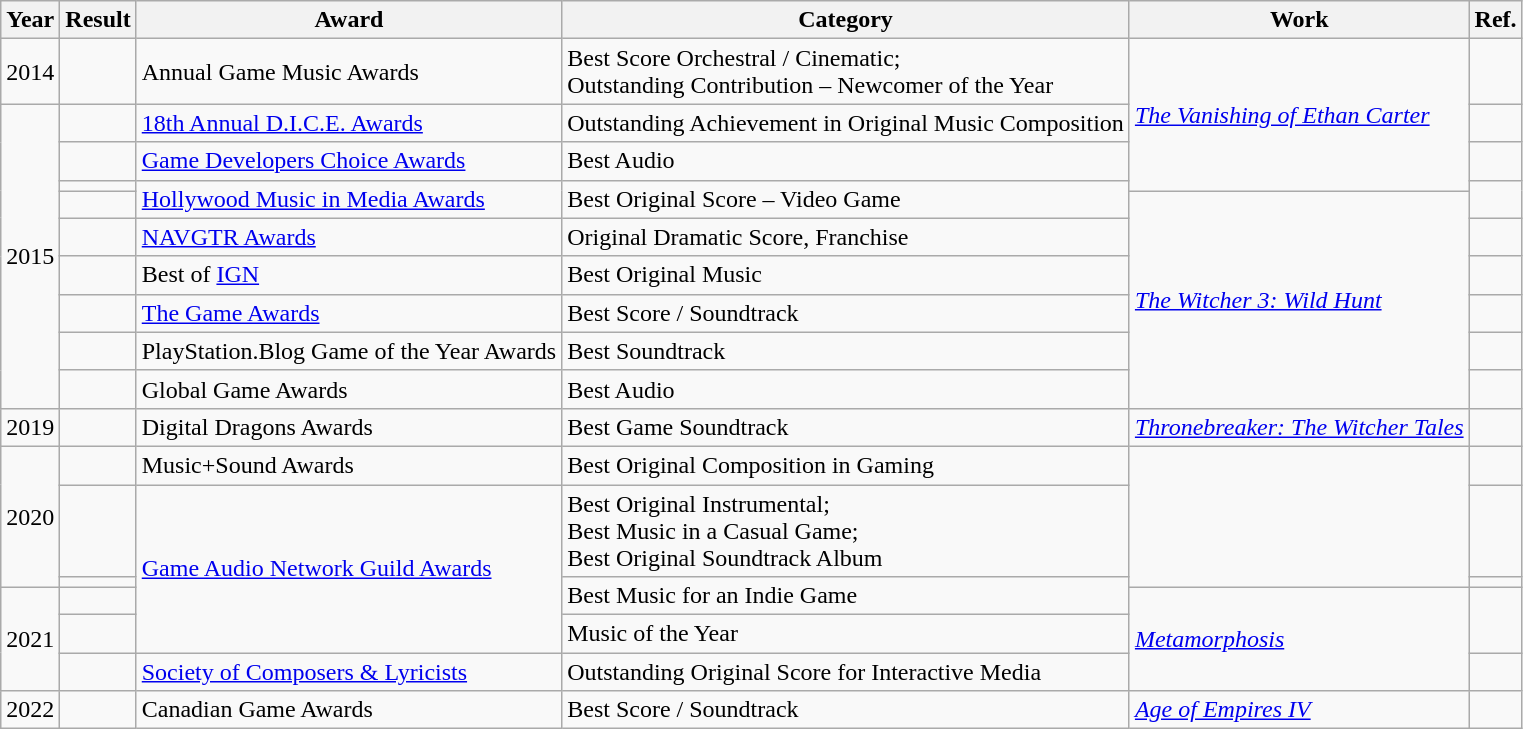<table class="wikitable">
<tr>
<th>Year</th>
<th>Result</th>
<th>Award</th>
<th>Category</th>
<th>Work</th>
<th>Ref.</th>
</tr>
<tr>
<td rowspan="1">2014</td>
<td></td>
<td rowspan="1">Annual Game Music Awards</td>
<td rowspan="1">Best Score Orchestral / Cinematic;<br>Outstanding Contribution – Newcomer of the Year</td>
<td rowspan="4"><em><a href='#'>The Vanishing of Ethan Carter</a></em></td>
<td rowspan="1"></td>
</tr>
<tr>
<td rowspan="9">2015</td>
<td></td>
<td><a href='#'>18th Annual D.I.C.E. Awards</a></td>
<td>Outstanding Achievement in Original Music Composition</td>
<td></td>
</tr>
<tr>
<td></td>
<td><a href='#'>Game Developers Choice Awards</a></td>
<td>Best Audio</td>
<td></td>
</tr>
<tr>
<td></td>
<td rowspan="2"><a href='#'>Hollywood Music in Media Awards</a></td>
<td rowspan="2">Best Original Score – Video Game</td>
<td rowspan="2"></td>
</tr>
<tr>
<td></td>
<td rowspan="6"><em><a href='#'>The Witcher 3: Wild Hunt</a></em></td>
</tr>
<tr>
<td></td>
<td><a href='#'>NAVGTR Awards</a></td>
<td>Original Dramatic Score, Franchise</td>
<td></td>
</tr>
<tr>
<td></td>
<td>Best of <a href='#'>IGN</a></td>
<td>Best Original Music</td>
<td></td>
</tr>
<tr>
<td></td>
<td><a href='#'>The Game Awards</a></td>
<td>Best Score / Soundtrack</td>
<td></td>
</tr>
<tr>
<td></td>
<td>PlayStation.Blog Game of the Year Awards</td>
<td>Best Soundtrack</td>
<td></td>
</tr>
<tr>
<td></td>
<td>Global Game Awards</td>
<td>Best Audio</td>
<td></td>
</tr>
<tr>
<td rowspan="1">2019</td>
<td></td>
<td rowspan="1">Digital Dragons Awards</td>
<td>Best Game Soundtrack</td>
<td rowspan="1"><em><a href='#'>Thronebreaker: The Witcher Tales</a></em></td>
<td rowspan="1"></td>
</tr>
<tr>
<td rowspan="3">2020</td>
<td></td>
<td>Music+Sound Awards</td>
<td>Best Original Composition in Gaming</td>
<td rowspan="3"></td>
<td></td>
</tr>
<tr>
<td></td>
<td rowspan="4"><a href='#'>Game Audio Network Guild Awards</a></td>
<td>Best Original Instrumental;<br>Best Music in a Casual Game;<br>Best Original Soundtrack Album</td>
<td></td>
</tr>
<tr>
<td></td>
<td rowspan="2">Best Music for an Indie Game</td>
<td></td>
</tr>
<tr>
<td rowspan="3">2021</td>
<td></td>
<td rowspan="3"><em><a href='#'>Metamorphosis</a></em></td>
<td rowspan="2"></td>
</tr>
<tr>
<td></td>
<td>Music of the Year</td>
</tr>
<tr>
<td></td>
<td><a href='#'>Society of Composers & Lyricists</a></td>
<td>Outstanding Original Score for Interactive Media</td>
<td></td>
</tr>
<tr>
<td rowspan="1">2022</td>
<td></td>
<td rowspan="1">Canadian Game Awards</td>
<td>Best Score / Soundtrack</td>
<td rowspan="1"><em><a href='#'>Age of Empires IV</a></em></td>
<td rowspan="1"></td>
</tr>
</table>
